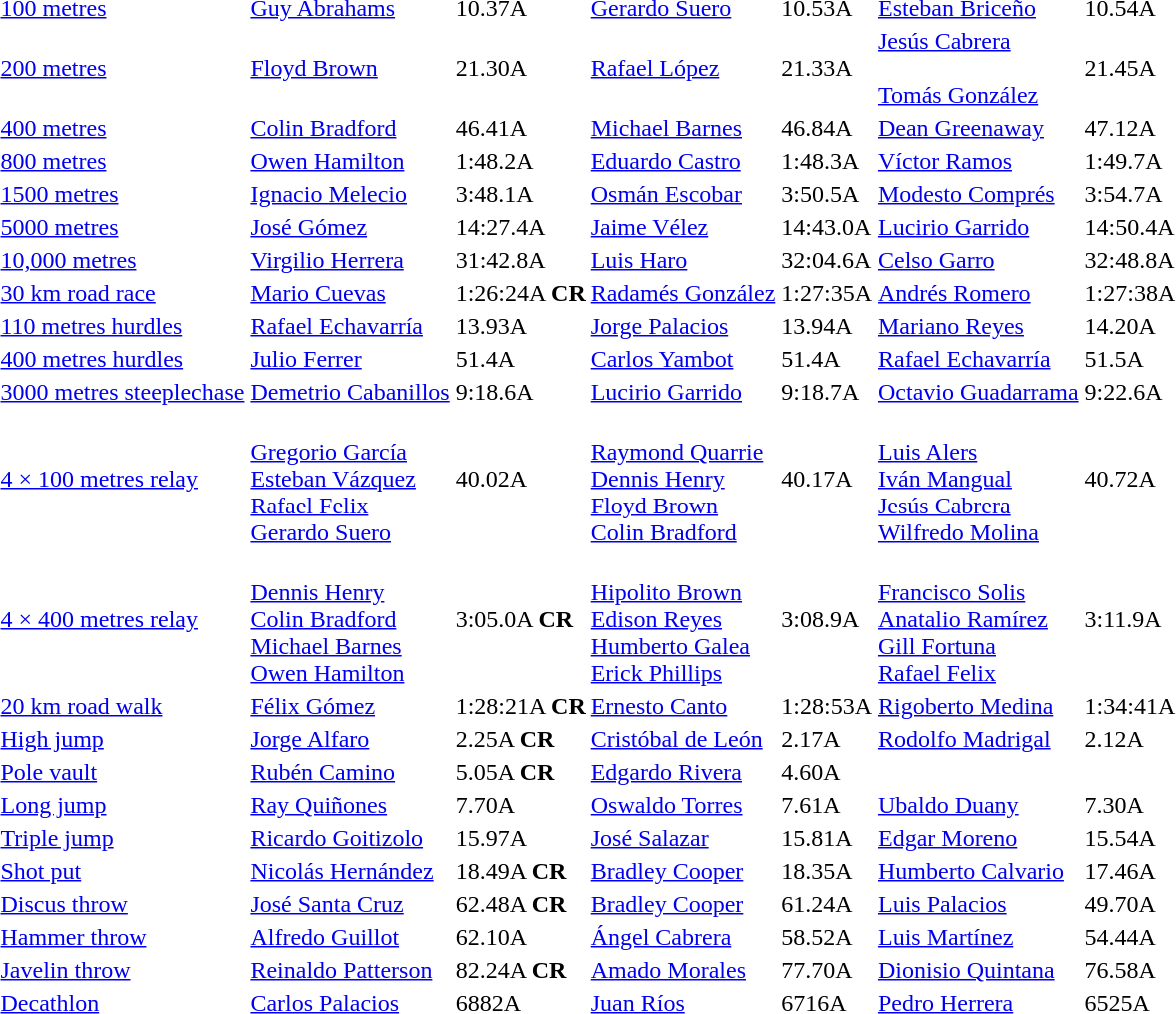<table>
<tr>
<td><a href='#'>100 metres</a></td>
<td><a href='#'>Guy Abrahams</a><br> </td>
<td>10.37A</td>
<td><a href='#'>Gerardo Suero</a><br> </td>
<td>10.53A</td>
<td><a href='#'>Esteban Briceño</a><br> </td>
<td>10.54A</td>
</tr>
<tr>
<td><a href='#'>200 metres</a></td>
<td><a href='#'>Floyd Brown</a><br> </td>
<td>21.30A</td>
<td><a href='#'>Rafael López</a><br> </td>
<td>21.33A</td>
<td><a href='#'>Jesús Cabrera</a><br> <br> <a href='#'>Tomás González</a><br> </td>
<td>21.45A</td>
</tr>
<tr>
<td><a href='#'>400 metres</a></td>
<td><a href='#'>Colin Bradford</a><br> </td>
<td>46.41A</td>
<td><a href='#'>Michael Barnes</a><br> </td>
<td>46.84A</td>
<td><a href='#'>Dean Greenaway</a><br> </td>
<td>47.12A</td>
</tr>
<tr>
<td><a href='#'>800 metres</a></td>
<td><a href='#'>Owen Hamilton</a><br> </td>
<td>1:48.2A</td>
<td><a href='#'>Eduardo Castro</a><br> </td>
<td>1:48.3A</td>
<td><a href='#'>Víctor Ramos</a><br> </td>
<td>1:49.7A</td>
</tr>
<tr>
<td><a href='#'>1500 metres</a></td>
<td><a href='#'>Ignacio Melecio</a><br> </td>
<td>3:48.1A</td>
<td><a href='#'>Osmán Escobar</a><br> </td>
<td>3:50.5A</td>
<td><a href='#'>Modesto Comprés</a><br> </td>
<td>3:54.7A</td>
</tr>
<tr>
<td><a href='#'>5000 metres</a></td>
<td><a href='#'>José Gómez</a><br> </td>
<td>14:27.4A</td>
<td><a href='#'>Jaime Vélez</a><br> </td>
<td>14:43.0A</td>
<td><a href='#'>Lucirio Garrido</a><br> </td>
<td>14:50.4A</td>
</tr>
<tr>
<td><a href='#'>10,000 metres</a></td>
<td><a href='#'>Virgilio Herrera</a><br> </td>
<td>31:42.8A</td>
<td><a href='#'>Luis Haro</a><br> </td>
<td>32:04.6A</td>
<td><a href='#'>Celso Garro</a><br> </td>
<td>32:48.8A</td>
</tr>
<tr>
<td><a href='#'>30 km road race</a></td>
<td><a href='#'>Mario Cuevas</a><br> </td>
<td>1:26:24A <strong>CR</strong></td>
<td><a href='#'>Radamés González</a><br> </td>
<td>1:27:35A</td>
<td><a href='#'>Andrés Romero</a><br> </td>
<td>1:27:38A</td>
</tr>
<tr>
<td><a href='#'>110 metres hurdles</a></td>
<td><a href='#'>Rafael Echavarría</a><br> </td>
<td>13.93A</td>
<td><a href='#'>Jorge Palacios</a><br> </td>
<td>13.94A</td>
<td><a href='#'>Mariano Reyes</a><br> </td>
<td>14.20A</td>
</tr>
<tr>
<td><a href='#'>400 metres hurdles</a></td>
<td><a href='#'>Julio Ferrer</a><br> </td>
<td>51.4A</td>
<td><a href='#'>Carlos Yambot</a><br> </td>
<td>51.4A</td>
<td><a href='#'>Rafael Echavarría</a><br> </td>
<td>51.5A</td>
</tr>
<tr>
<td><a href='#'>3000 metres steeplechase</a></td>
<td><a href='#'>Demetrio Cabanillos</a><br> </td>
<td>9:18.6A</td>
<td><a href='#'>Lucirio Garrido</a><br> </td>
<td>9:18.7A</td>
<td><a href='#'>Octavio Guadarrama</a><br> </td>
<td>9:22.6A</td>
</tr>
<tr>
<td><a href='#'>4 × 100 metres relay</a></td>
<td><br><a href='#'>Gregorio García</a><br><a href='#'>Esteban Vázquez</a><br><a href='#'>Rafael Felix</a><br><a href='#'>Gerardo Suero</a></td>
<td>40.02A</td>
<td><br><a href='#'>Raymond Quarrie</a><br><a href='#'>Dennis Henry</a><br><a href='#'>Floyd Brown</a><br><a href='#'>Colin Bradford</a></td>
<td>40.17A</td>
<td><br><a href='#'>Luis Alers</a><br><a href='#'>Iván Mangual</a><br><a href='#'>Jesús Cabrera</a><br><a href='#'>Wilfredo Molina</a></td>
<td>40.72A</td>
</tr>
<tr>
<td><a href='#'>4 × 400 metres relay</a></td>
<td><br><a href='#'>Dennis Henry</a><br><a href='#'>Colin Bradford</a><br><a href='#'>Michael Barnes</a><br><a href='#'>Owen Hamilton</a></td>
<td>3:05.0A <strong>CR</strong></td>
<td><br><a href='#'>Hipolito Brown</a><br><a href='#'>Edison Reyes</a><br><a href='#'>Humberto Galea</a><br><a href='#'>Erick Phillips</a></td>
<td>3:08.9A</td>
<td><br><a href='#'>Francisco Solis</a><br><a href='#'>Anatalio Ramírez</a><br><a href='#'>Gill Fortuna</a><br><a href='#'>Rafael Felix</a></td>
<td>3:11.9A</td>
</tr>
<tr>
<td><a href='#'>20 km road walk</a></td>
<td><a href='#'>Félix Gómez</a><br> </td>
<td>1:28:21A <strong>CR</strong></td>
<td><a href='#'>Ernesto Canto</a><br> </td>
<td>1:28:53A</td>
<td><a href='#'>Rigoberto Medina</a><br> </td>
<td>1:34:41A</td>
</tr>
<tr>
<td><a href='#'>High jump</a></td>
<td><a href='#'>Jorge Alfaro</a><br> </td>
<td>2.25A <strong>CR</strong></td>
<td><a href='#'>Cristóbal de León</a><br> </td>
<td>2.17A</td>
<td><a href='#'>Rodolfo Madrigal</a><br> </td>
<td>2.12A</td>
</tr>
<tr>
<td><a href='#'>Pole vault</a></td>
<td><a href='#'>Rubén Camino</a><br> </td>
<td>5.05A <strong>CR</strong></td>
<td><a href='#'>Edgardo Rivera</a><br> </td>
<td>4.60A</td>
<td></td>
<td></td>
</tr>
<tr>
<td><a href='#'>Long jump</a></td>
<td><a href='#'>Ray Quiñones</a><br> </td>
<td>7.70A</td>
<td><a href='#'>Oswaldo Torres</a><br> </td>
<td>7.61A</td>
<td><a href='#'>Ubaldo Duany</a><br> </td>
<td>7.30A</td>
</tr>
<tr>
<td><a href='#'>Triple jump</a></td>
<td><a href='#'>Ricardo Goitizolo</a><br> </td>
<td>15.97A</td>
<td><a href='#'>José Salazar</a><br> </td>
<td>15.81A</td>
<td><a href='#'>Edgar Moreno</a><br> </td>
<td>15.54A</td>
</tr>
<tr>
<td><a href='#'>Shot put</a></td>
<td><a href='#'>Nicolás Hernández</a><br> </td>
<td>18.49A <strong>CR</strong></td>
<td><a href='#'>Bradley Cooper</a><br> </td>
<td>18.35A</td>
<td><a href='#'>Humberto Calvario</a><br> </td>
<td>17.46A</td>
</tr>
<tr>
<td><a href='#'>Discus throw</a></td>
<td><a href='#'>José Santa Cruz</a><br> </td>
<td>62.48A <strong>CR</strong></td>
<td><a href='#'>Bradley Cooper</a><br> </td>
<td>61.24A</td>
<td><a href='#'>Luis Palacios</a><br> </td>
<td>49.70A</td>
</tr>
<tr>
<td><a href='#'>Hammer throw</a></td>
<td><a href='#'>Alfredo Guillot</a><br> </td>
<td>62.10A</td>
<td><a href='#'>Ángel Cabrera</a><br> </td>
<td>58.52A</td>
<td><a href='#'>Luis Martínez</a><br> </td>
<td>54.44A</td>
</tr>
<tr>
<td><a href='#'>Javelin throw</a></td>
<td><a href='#'>Reinaldo Patterson</a><br> </td>
<td>82.24A <strong>CR</strong></td>
<td><a href='#'>Amado Morales</a><br> </td>
<td>77.70A</td>
<td><a href='#'>Dionisio Quintana</a><br> </td>
<td>76.58A</td>
</tr>
<tr>
<td><a href='#'>Decathlon</a></td>
<td><a href='#'>Carlos Palacios</a><br> </td>
<td>6882A</td>
<td><a href='#'>Juan Ríos</a><br> </td>
<td>6716A</td>
<td><a href='#'>Pedro Herrera</a><br> </td>
<td>6525A</td>
</tr>
</table>
